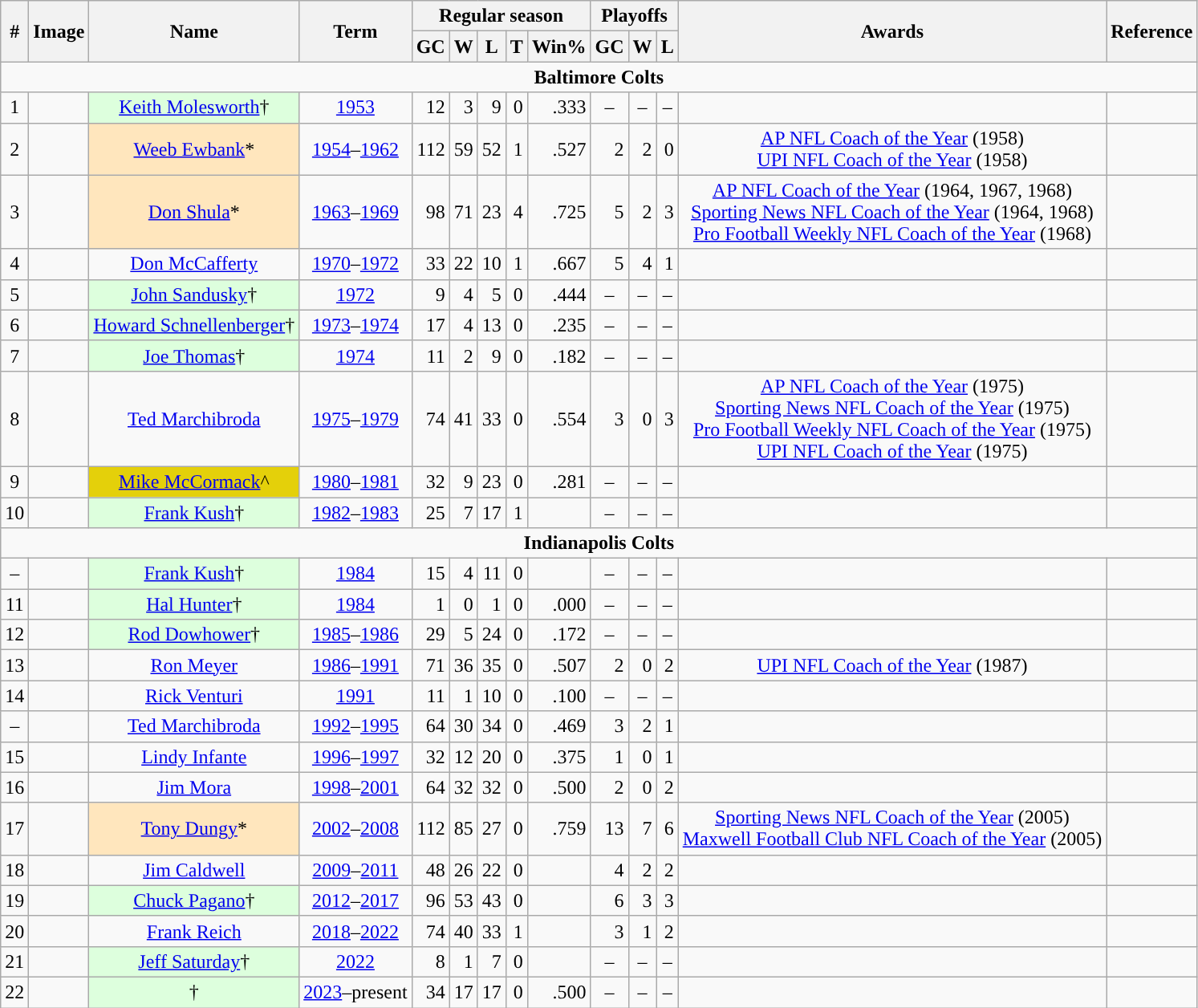<table class="wikitable" style="text-align:center">
<tr>
<th rowspan="2">#</th>
<th rowspan="2">Image</th>
<th rowspan="2">Name</th>
<th rowspan="2">Term</th>
<th colspan="5">Regular season</th>
<th colspan="3">Playoffs</th>
<th rowspan="2">Awards</th>
<th rowspan="2">Reference</th>
</tr>
<tr>
<th>GC</th>
<th>W</th>
<th>L</th>
<th>T</th>
<th>Win%</th>
<th>GC</th>
<th>W</th>
<th>L</th>
</tr>
<tr>
<td align="center" colspan="19"><strong>Baltimore Colts</strong></td>
</tr>
<tr>
<td>1</td>
<td></td>
<td bgcolor="#DDFFDD"><a href='#'>Keith Molesworth</a>†</td>
<td><a href='#'>1953</a></td>
<td align="right">12</td>
<td align="right">3</td>
<td align="right">9</td>
<td align="right">0</td>
<td align="right">.333</td>
<td>–</td>
<td>–</td>
<td>–</td>
<td></td>
<td align=center></td>
</tr>
<tr>
<td>2</td>
<td></td>
<td bgcolor="#FFE6BD"><a href='#'>Weeb Ewbank</a>*</td>
<td><a href='#'>1954</a>–<a href='#'>1962</a></td>
<td align="right">112</td>
<td align="right">59</td>
<td align="right">52</td>
<td align="right">1</td>
<td align="right">.527</td>
<td align="right">2</td>
<td align="right">2</td>
<td align="right">0</td>
<td><a href='#'>AP NFL Coach of the Year</a> (1958)<br><a href='#'>UPI NFL Coach of the Year</a> (1958)</td>
<td align=center></td>
</tr>
<tr>
<td>3</td>
<td></td>
<td bgcolor="#FFE6BD"><a href='#'>Don Shula</a>*</td>
<td><a href='#'>1963</a>–<a href='#'>1969</a></td>
<td align="right">98</td>
<td align="right">71</td>
<td align="right">23</td>
<td align="right">4</td>
<td align="right">.725</td>
<td align="right">5</td>
<td align="right">2</td>
<td align="right">3</td>
<td><a href='#'>AP NFL Coach of the Year</a> (1964, 1967, 1968)<br><a href='#'>Sporting News NFL Coach of the Year</a> (1964, 1968)<br><a href='#'>Pro Football Weekly NFL Coach of the Year</a> (1968)</td>
<td align=center></td>
</tr>
<tr>
<td>4</td>
<td></td>
<td><a href='#'>Don McCafferty</a></td>
<td><a href='#'>1970</a>–<a href='#'>1972</a></td>
<td align="right">33</td>
<td align="right">22</td>
<td align="right">10</td>
<td align="right">1</td>
<td align="right">.667</td>
<td align="right">5</td>
<td align="right">4</td>
<td align="right">1</td>
<td></td>
<td align=center></td>
</tr>
<tr>
<td>5</td>
<td></td>
<td bgcolor="#DDFFDD"><a href='#'>John Sandusky</a>†</td>
<td><a href='#'>1972</a></td>
<td align="right">9</td>
<td align="right">4</td>
<td align="right">5</td>
<td align="right">0</td>
<td align="right">.444</td>
<td>–</td>
<td>–</td>
<td>–</td>
<td></td>
<td align=center></td>
</tr>
<tr>
<td>6</td>
<td></td>
<td bgcolor="#DDFFDD"><a href='#'>Howard Schnellenberger</a>†</td>
<td><a href='#'>1973</a>–<a href='#'>1974</a></td>
<td align="right">17</td>
<td align="right">4</td>
<td align="right">13</td>
<td align="right">0</td>
<td align="right">.235</td>
<td>–</td>
<td>–</td>
<td>–</td>
<td></td>
<td align=center></td>
</tr>
<tr>
<td>7</td>
<td></td>
<td bgcolor="#DDFFDD"><a href='#'>Joe Thomas</a>†</td>
<td><a href='#'>1974</a></td>
<td align="right">11</td>
<td align="right">2</td>
<td align="right">9</td>
<td align="right">0</td>
<td align="right">.182</td>
<td>–</td>
<td>–</td>
<td>–</td>
<td></td>
<td align=center></td>
</tr>
<tr>
<td>8</td>
<td></td>
<td><a href='#'>Ted Marchibroda</a></td>
<td><a href='#'>1975</a>–<a href='#'>1979</a></td>
<td align="right">74</td>
<td align="right">41</td>
<td align="right">33</td>
<td align="right">0</td>
<td align="right">.554</td>
<td align="right">3</td>
<td align="right">0</td>
<td align="right">3</td>
<td><a href='#'>AP NFL Coach of the Year</a> (1975)<br><a href='#'>Sporting News NFL Coach of the Year</a> (1975)<br><a href='#'>Pro Football Weekly NFL Coach of the Year</a> (1975)<br><a href='#'>UPI NFL Coach of the Year</a> (1975)</td>
<td align=center></td>
</tr>
<tr>
<td>9</td>
<td></td>
<td bgcolor="#E4D00A"><a href='#'>Mike McCormack</a>^</td>
<td><a href='#'>1980</a>–<a href='#'>1981</a></td>
<td align="right">32</td>
<td align="right">9</td>
<td align="right">23</td>
<td align="right">0</td>
<td align="right">.281</td>
<td>–</td>
<td>–</td>
<td>–</td>
<td></td>
<td align=center></td>
</tr>
<tr>
<td>10</td>
<td></td>
<td bgcolor="#DDFFDD"><a href='#'>Frank Kush</a>†</td>
<td><a href='#'>1982</a>–<a href='#'>1983</a></td>
<td align="right">25</td>
<td align="right">7</td>
<td align="right">17</td>
<td align="right">1</td>
<td align="right"></td>
<td>–</td>
<td>–</td>
<td>–</td>
<td></td>
<td align=center></td>
</tr>
<tr>
<td align="center" colspan="19"><strong>Indianapolis Colts</strong></td>
</tr>
<tr>
<td>–</td>
<td></td>
<td bgcolor="#DDFFDD"><a href='#'>Frank Kush</a>†</td>
<td><a href='#'>1984</a></td>
<td align="right">15</td>
<td align="right">4</td>
<td align="right">11</td>
<td align="right">0</td>
<td align="right"></td>
<td>–</td>
<td>–</td>
<td>–</td>
<td></td>
<td align=center></td>
</tr>
<tr>
<td>11</td>
<td></td>
<td bgcolor="#DDFFDD"><a href='#'>Hal Hunter</a>†</td>
<td><a href='#'>1984</a></td>
<td align="right">1</td>
<td align="right">0</td>
<td align="right">1</td>
<td align="right">0</td>
<td align="right">.000</td>
<td>–</td>
<td>–</td>
<td>–</td>
<td></td>
<td align=center></td>
</tr>
<tr>
<td>12</td>
<td></td>
<td bgcolor="#DDFFDD"><a href='#'>Rod Dowhower</a>†</td>
<td><a href='#'>1985</a>–<a href='#'>1986</a></td>
<td align="right">29</td>
<td align="right">5</td>
<td align="right">24</td>
<td align="right">0</td>
<td align="right">.172</td>
<td>–</td>
<td>–</td>
<td>–</td>
<td></td>
<td align=center></td>
</tr>
<tr>
<td>13</td>
<td></td>
<td><a href='#'>Ron Meyer</a></td>
<td><a href='#'>1986</a>–<a href='#'>1991</a></td>
<td align="right">71</td>
<td align="right">36</td>
<td align="right">35</td>
<td align="right">0</td>
<td align="right">.507</td>
<td align="right">2</td>
<td align="right">0</td>
<td align="right">2</td>
<td><a href='#'>UPI NFL Coach of the Year</a> (1987)</td>
<td align=center></td>
</tr>
<tr>
<td>14</td>
<td></td>
<td><a href='#'>Rick Venturi</a></td>
<td><a href='#'>1991</a></td>
<td align="right">11</td>
<td align="right">1</td>
<td align="right">10</td>
<td align="right">0</td>
<td align="right">.100</td>
<td>–</td>
<td>–</td>
<td>–</td>
<td></td>
<td align=center></td>
</tr>
<tr>
<td>–</td>
<td></td>
<td><a href='#'>Ted Marchibroda</a></td>
<td><a href='#'>1992</a>–<a href='#'>1995</a></td>
<td align="right">64</td>
<td align="right">30</td>
<td align="right">34</td>
<td align="right">0</td>
<td align="right">.469</td>
<td align="right">3</td>
<td align="right">2</td>
<td align="right">1</td>
<td></td>
<td align=center></td>
</tr>
<tr>
<td>15</td>
<td></td>
<td><a href='#'>Lindy Infante</a></td>
<td><a href='#'>1996</a>–<a href='#'>1997</a></td>
<td align="right">32</td>
<td align="right">12</td>
<td align="right">20</td>
<td align="right">0</td>
<td align="right">.375</td>
<td align="right">1</td>
<td align="right">0</td>
<td align="right">1</td>
<td></td>
<td align=center></td>
</tr>
<tr>
<td>16</td>
<td></td>
<td><a href='#'>Jim Mora</a></td>
<td><a href='#'>1998</a>–<a href='#'>2001</a></td>
<td align="right">64</td>
<td align="right">32</td>
<td align="right">32</td>
<td align="right">0</td>
<td align="right">.500</td>
<td align="right">2</td>
<td align="right">0</td>
<td align="right">2</td>
<td></td>
<td align=center></td>
</tr>
<tr>
<td>17</td>
<td></td>
<td bgcolor="#FFE6BD"><a href='#'>Tony Dungy</a>*</td>
<td><a href='#'>2002</a>–<a href='#'>2008</a></td>
<td align="right">112</td>
<td align="right">85</td>
<td align="right">27</td>
<td align="right">0</td>
<td align="right">.759</td>
<td align="right">13</td>
<td align="right">7</td>
<td align="right">6</td>
<td><a href='#'>Sporting News NFL Coach of the Year</a> (2005)<br><a href='#'>Maxwell Football Club NFL Coach of the Year</a> (2005)</td>
<td align=center></td>
</tr>
<tr>
<td>18</td>
<td></td>
<td><a href='#'>Jim Caldwell</a></td>
<td><a href='#'>2009</a>–<a href='#'>2011</a></td>
<td align="right">48</td>
<td align="right">26</td>
<td align="right">22</td>
<td align="right">0</td>
<td align="right"></td>
<td align="right">4</td>
<td align="right">2</td>
<td align="right">2</td>
<td></td>
<td align="center"></td>
</tr>
<tr>
<td>19</td>
<td></td>
<td bgcolor="#DDFFDD"><a href='#'>Chuck Pagano</a>†</td>
<td><a href='#'>2012</a>–<a href='#'>2017</a></td>
<td align="right">96</td>
<td align="right">53</td>
<td align="right">43</td>
<td align="right">0</td>
<td align="right"></td>
<td align="right">6</td>
<td align="right">3</td>
<td align="right">3</td>
<td></td>
<td align="center"></td>
</tr>
<tr>
<td>20</td>
<td></td>
<td><a href='#'>Frank Reich</a></td>
<td><a href='#'>2018</a>–<a href='#'>2022</a></td>
<td align="right">74</td>
<td align="right">40</td>
<td align="right">33</td>
<td align="right">1</td>
<td align="right"></td>
<td align="right">3</td>
<td align="right">1</td>
<td align="right">2</td>
<td></td>
<td align="center"></td>
</tr>
<tr>
<td>21</td>
<td></td>
<td bgcolor="#DDFFDD"><a href='#'>Jeff Saturday</a>†</td>
<td><a href='#'>2022</a></td>
<td align="right">8</td>
<td align="right">1</td>
<td align="right">7</td>
<td align="right">0</td>
<td align="right"></td>
<td>–</td>
<td>–</td>
<td>–</td>
<td></td>
<td></td>
</tr>
<tr>
<td>22</td>
<td></td>
<td style="background-color:#ddffdd">†</td>
<td><a href='#'>2023</a>–present</td>
<td align="right">34</td>
<td align="right">17</td>
<td align="right">17</td>
<td align="right">0</td>
<td align="right">.500</td>
<td>–</td>
<td>–</td>
<td>–</td>
<td></td>
<td></td>
</tr>
</table>
